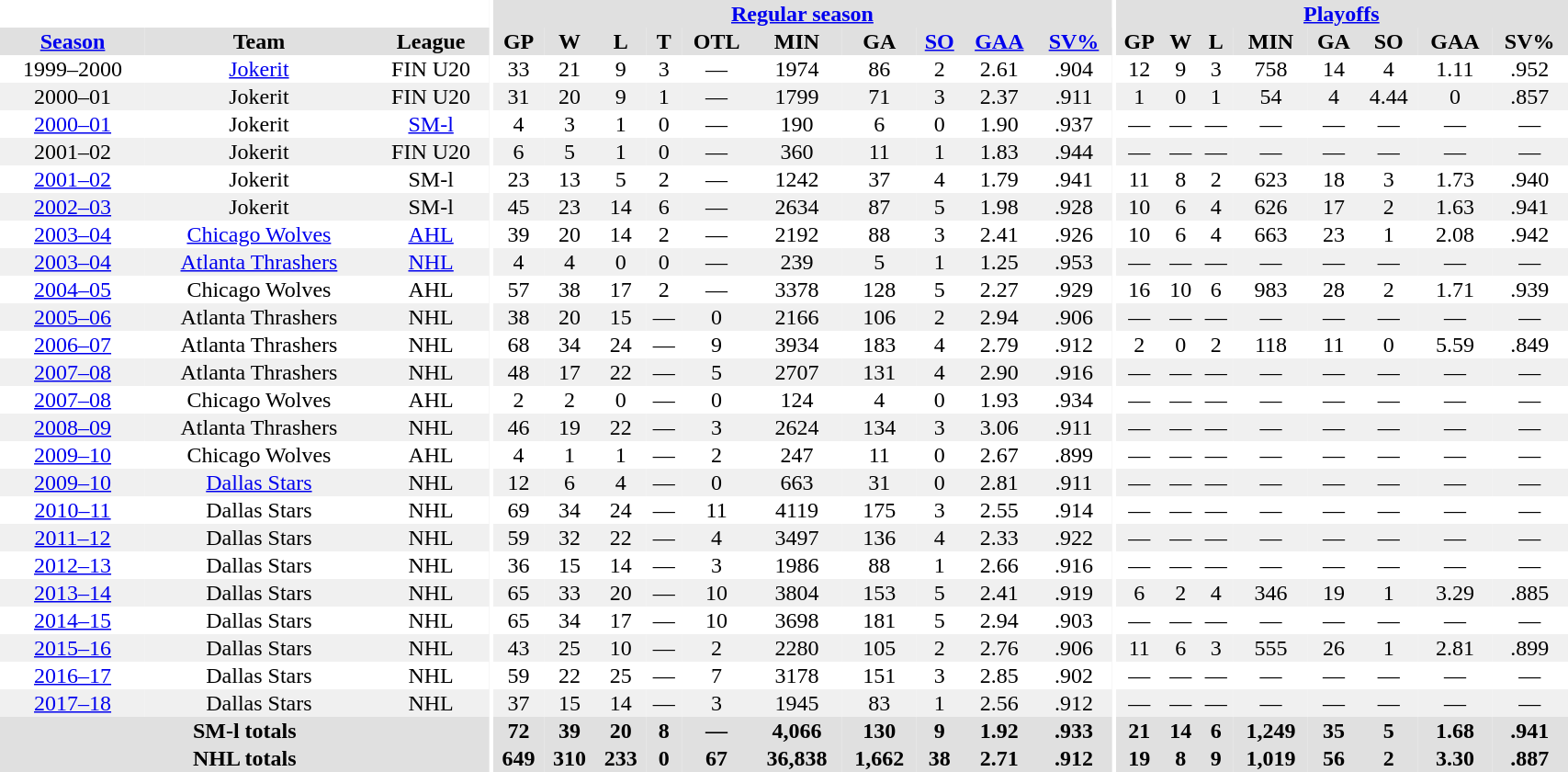<table border="0" cellpadding="1" cellspacing="0" style="text-align:center; width:90%">
<tr ALIGN="center" bgcolor="#e0e0e0">
<th align="center" colspan="3" bgcolor="#ffffff"></th>
<th align="center" rowspan="99" bgcolor="#ffffff"></th>
<th align="center" colspan="10" bgcolor="#e0e0e0"><a href='#'>Regular season</a></th>
<th align="center" rowspan="99" bgcolor="#ffffff"></th>
<th align="center" colspan="8" bgcolor="#e0e0e0"><a href='#'>Playoffs</a></th>
</tr>
<tr ALIGN="center" bgcolor="#e0e0e0">
<th><a href='#'>Season</a></th>
<th>Team</th>
<th>League</th>
<th>GP</th>
<th>W</th>
<th>L</th>
<th>T</th>
<th>OTL</th>
<th>MIN</th>
<th>GA</th>
<th><a href='#'>SO</a></th>
<th><a href='#'>GAA</a></th>
<th><a href='#'>SV%</a></th>
<th>GP</th>
<th>W</th>
<th>L</th>
<th>MIN</th>
<th>GA</th>
<th>SO</th>
<th>GAA</th>
<th>SV%</th>
</tr>
<tr>
<td>1999–2000</td>
<td><a href='#'>Jokerit</a></td>
<td>FIN U20</td>
<td>33</td>
<td>21</td>
<td>9</td>
<td>3</td>
<td>—</td>
<td>1974</td>
<td>86</td>
<td>2</td>
<td>2.61</td>
<td>.904</td>
<td>12</td>
<td>9</td>
<td>3</td>
<td>758</td>
<td>14</td>
<td>4</td>
<td>1.11</td>
<td>.952</td>
</tr>
<tr bgcolor="#f0f0f0">
<td>2000–01</td>
<td>Jokerit</td>
<td>FIN U20</td>
<td>31</td>
<td>20</td>
<td>9</td>
<td>1</td>
<td>—</td>
<td>1799</td>
<td>71</td>
<td>3</td>
<td>2.37</td>
<td>.911</td>
<td>1</td>
<td>0</td>
<td>1</td>
<td>54</td>
<td>4</td>
<td>4.44</td>
<td>0</td>
<td>.857</td>
</tr>
<tr>
<td><a href='#'>2000–01</a></td>
<td>Jokerit</td>
<td><a href='#'>SM-l</a></td>
<td>4</td>
<td>3</td>
<td>1</td>
<td>0</td>
<td>—</td>
<td>190</td>
<td>6</td>
<td>0</td>
<td>1.90</td>
<td>.937</td>
<td>—</td>
<td>—</td>
<td>—</td>
<td>—</td>
<td>—</td>
<td>—</td>
<td>—</td>
<td>—</td>
</tr>
<tr bgcolor="#f0f0f0">
<td>2001–02</td>
<td>Jokerit</td>
<td>FIN U20</td>
<td>6</td>
<td>5</td>
<td>1</td>
<td>0</td>
<td>—</td>
<td>360</td>
<td>11</td>
<td>1</td>
<td>1.83</td>
<td>.944</td>
<td>—</td>
<td>—</td>
<td>—</td>
<td>—</td>
<td>—</td>
<td>—</td>
<td>—</td>
<td>—</td>
</tr>
<tr>
<td><a href='#'>2001–02</a></td>
<td>Jokerit</td>
<td>SM-l</td>
<td>23</td>
<td>13</td>
<td>5</td>
<td>2</td>
<td>—</td>
<td>1242</td>
<td>37</td>
<td>4</td>
<td>1.79</td>
<td>.941</td>
<td>11</td>
<td>8</td>
<td>2</td>
<td>623</td>
<td>18</td>
<td>3</td>
<td>1.73</td>
<td>.940</td>
</tr>
<tr bgcolor="#f0f0f0">
<td><a href='#'>2002–03</a></td>
<td>Jokerit</td>
<td>SM-l</td>
<td>45</td>
<td>23</td>
<td>14</td>
<td>6</td>
<td>—</td>
<td>2634</td>
<td>87</td>
<td>5</td>
<td>1.98</td>
<td>.928</td>
<td>10</td>
<td>6</td>
<td>4</td>
<td>626</td>
<td>17</td>
<td>2</td>
<td>1.63</td>
<td>.941</td>
</tr>
<tr>
<td><a href='#'>2003–04</a></td>
<td><a href='#'>Chicago Wolves</a></td>
<td><a href='#'>AHL</a></td>
<td>39</td>
<td>20</td>
<td>14</td>
<td>2</td>
<td>—</td>
<td>2192</td>
<td>88</td>
<td>3</td>
<td>2.41</td>
<td>.926</td>
<td>10</td>
<td>6</td>
<td>4</td>
<td>663</td>
<td>23</td>
<td>1</td>
<td>2.08</td>
<td>.942</td>
</tr>
<tr bgcolor="#f0f0f0">
<td><a href='#'>2003–04</a></td>
<td><a href='#'>Atlanta Thrashers</a></td>
<td><a href='#'>NHL</a></td>
<td>4</td>
<td>4</td>
<td>0</td>
<td>0</td>
<td>—</td>
<td>239</td>
<td>5</td>
<td>1</td>
<td>1.25</td>
<td>.953</td>
<td>—</td>
<td>—</td>
<td>—</td>
<td>—</td>
<td>—</td>
<td>—</td>
<td>—</td>
<td>—</td>
</tr>
<tr>
<td><a href='#'>2004–05</a></td>
<td>Chicago Wolves</td>
<td>AHL</td>
<td>57</td>
<td>38</td>
<td>17</td>
<td>2</td>
<td>—</td>
<td>3378</td>
<td>128</td>
<td>5</td>
<td>2.27</td>
<td>.929</td>
<td>16</td>
<td>10</td>
<td>6</td>
<td>983</td>
<td>28</td>
<td>2</td>
<td>1.71</td>
<td>.939</td>
</tr>
<tr bgcolor="#f0f0f0">
<td><a href='#'>2005–06</a></td>
<td>Atlanta Thrashers</td>
<td>NHL</td>
<td>38</td>
<td>20</td>
<td>15</td>
<td>—</td>
<td>0</td>
<td>2166</td>
<td>106</td>
<td>2</td>
<td>2.94</td>
<td>.906</td>
<td>—</td>
<td>—</td>
<td>—</td>
<td>—</td>
<td>—</td>
<td>—</td>
<td>—</td>
<td>—</td>
</tr>
<tr>
<td><a href='#'>2006–07</a></td>
<td>Atlanta Thrashers</td>
<td>NHL</td>
<td>68</td>
<td>34</td>
<td>24</td>
<td>—</td>
<td>9</td>
<td>3934</td>
<td>183</td>
<td>4</td>
<td>2.79</td>
<td>.912</td>
<td>2</td>
<td>0</td>
<td>2</td>
<td>118</td>
<td>11</td>
<td>0</td>
<td>5.59</td>
<td>.849</td>
</tr>
<tr bgcolor="#f0f0f0">
<td><a href='#'>2007–08</a></td>
<td>Atlanta Thrashers</td>
<td>NHL</td>
<td>48</td>
<td>17</td>
<td>22</td>
<td>—</td>
<td>5</td>
<td>2707</td>
<td>131</td>
<td>4</td>
<td>2.90</td>
<td>.916</td>
<td>—</td>
<td>—</td>
<td>—</td>
<td>—</td>
<td>—</td>
<td>—</td>
<td>—</td>
<td>—</td>
</tr>
<tr>
<td><a href='#'>2007–08</a></td>
<td>Chicago Wolves</td>
<td>AHL</td>
<td>2</td>
<td>2</td>
<td>0</td>
<td>—</td>
<td>0</td>
<td>124</td>
<td>4</td>
<td>0</td>
<td>1.93</td>
<td>.934</td>
<td>—</td>
<td>—</td>
<td>—</td>
<td>—</td>
<td>—</td>
<td>—</td>
<td>—</td>
<td>—</td>
</tr>
<tr bgcolor="#f0f0f0">
<td><a href='#'>2008–09</a></td>
<td>Atlanta Thrashers</td>
<td>NHL</td>
<td>46</td>
<td>19</td>
<td>22</td>
<td>—</td>
<td>3</td>
<td>2624</td>
<td>134</td>
<td>3</td>
<td>3.06</td>
<td>.911</td>
<td>—</td>
<td>—</td>
<td>—</td>
<td>—</td>
<td>—</td>
<td>—</td>
<td>—</td>
<td>—</td>
</tr>
<tr>
<td><a href='#'>2009–10</a></td>
<td>Chicago Wolves</td>
<td>AHL</td>
<td>4</td>
<td>1</td>
<td>1</td>
<td>—</td>
<td>2</td>
<td>247</td>
<td>11</td>
<td>0</td>
<td>2.67</td>
<td>.899</td>
<td>—</td>
<td>—</td>
<td>—</td>
<td>—</td>
<td>—</td>
<td>—</td>
<td>—</td>
<td>—</td>
</tr>
<tr bgcolor="#f0f0f0">
<td><a href='#'>2009–10</a></td>
<td><a href='#'>Dallas Stars</a></td>
<td>NHL</td>
<td>12</td>
<td>6</td>
<td>4</td>
<td>—</td>
<td>0</td>
<td>663</td>
<td>31</td>
<td>0</td>
<td>2.81</td>
<td>.911</td>
<td>—</td>
<td>—</td>
<td>—</td>
<td>—</td>
<td>—</td>
<td>—</td>
<td>—</td>
<td>—</td>
</tr>
<tr>
<td><a href='#'>2010–11</a></td>
<td>Dallas Stars</td>
<td>NHL</td>
<td>69</td>
<td>34</td>
<td>24</td>
<td>—</td>
<td>11</td>
<td>4119</td>
<td>175</td>
<td>3</td>
<td>2.55</td>
<td>.914</td>
<td>—</td>
<td>—</td>
<td>—</td>
<td>—</td>
<td>—</td>
<td>—</td>
<td>—</td>
<td>—</td>
</tr>
<tr bgcolor="#f0f0f0">
<td><a href='#'>2011–12</a></td>
<td>Dallas Stars</td>
<td>NHL</td>
<td>59</td>
<td>32</td>
<td>22</td>
<td>—</td>
<td>4</td>
<td>3497</td>
<td>136</td>
<td>4</td>
<td>2.33</td>
<td>.922</td>
<td>—</td>
<td>—</td>
<td>—</td>
<td>—</td>
<td>—</td>
<td>—</td>
<td>—</td>
<td>—</td>
</tr>
<tr>
<td><a href='#'>2012–13</a></td>
<td>Dallas Stars</td>
<td>NHL</td>
<td>36</td>
<td>15</td>
<td>14</td>
<td>—</td>
<td>3</td>
<td>1986</td>
<td>88</td>
<td>1</td>
<td>2.66</td>
<td>.916</td>
<td>—</td>
<td>—</td>
<td>—</td>
<td>—</td>
<td>—</td>
<td>—</td>
<td>—</td>
<td>—</td>
</tr>
<tr bgcolor="#f0f0f0">
<td><a href='#'>2013–14</a></td>
<td>Dallas Stars</td>
<td>NHL</td>
<td>65</td>
<td>33</td>
<td>20</td>
<td>—</td>
<td>10</td>
<td>3804</td>
<td>153</td>
<td>5</td>
<td>2.41</td>
<td>.919</td>
<td>6</td>
<td>2</td>
<td>4</td>
<td>346</td>
<td>19</td>
<td>1</td>
<td>3.29</td>
<td>.885</td>
</tr>
<tr>
<td><a href='#'>2014–15</a></td>
<td>Dallas Stars</td>
<td>NHL</td>
<td>65</td>
<td>34</td>
<td>17</td>
<td>—</td>
<td>10</td>
<td>3698</td>
<td>181</td>
<td>5</td>
<td>2.94</td>
<td>.903</td>
<td>—</td>
<td>—</td>
<td>—</td>
<td>—</td>
<td>—</td>
<td>—</td>
<td>—</td>
<td>—</td>
</tr>
<tr bgcolor="#f0f0f0">
<td><a href='#'>2015–16</a></td>
<td>Dallas Stars</td>
<td>NHL</td>
<td>43</td>
<td>25</td>
<td>10</td>
<td>—</td>
<td>2</td>
<td>2280</td>
<td>105</td>
<td>2</td>
<td>2.76</td>
<td>.906</td>
<td>11</td>
<td>6</td>
<td>3</td>
<td>555</td>
<td>26</td>
<td>1</td>
<td>2.81</td>
<td>.899</td>
</tr>
<tr>
<td><a href='#'>2016–17</a></td>
<td>Dallas Stars</td>
<td>NHL</td>
<td>59</td>
<td>22</td>
<td>25</td>
<td>—</td>
<td>7</td>
<td>3178</td>
<td>151</td>
<td>3</td>
<td>2.85</td>
<td>.902</td>
<td>—</td>
<td>—</td>
<td>—</td>
<td>—</td>
<td>—</td>
<td>—</td>
<td>—</td>
<td>—</td>
</tr>
<tr bgcolor="#f0f0f0">
<td><a href='#'>2017–18</a></td>
<td>Dallas Stars</td>
<td>NHL</td>
<td>37</td>
<td>15</td>
<td>14</td>
<td>—</td>
<td>3</td>
<td>1945</td>
<td>83</td>
<td>1</td>
<td>2.56</td>
<td>.912</td>
<td>—</td>
<td>—</td>
<td>—</td>
<td>—</td>
<td>—</td>
<td>—</td>
<td>—</td>
<td>—</td>
</tr>
<tr bgcolor="#e0e0e0">
<th colspan="3">SM-l totals</th>
<th>72</th>
<th>39</th>
<th>20</th>
<th>8</th>
<th>—</th>
<th>4,066</th>
<th>130</th>
<th>9</th>
<th>1.92</th>
<th>.933</th>
<th>21</th>
<th>14</th>
<th>6</th>
<th>1,249</th>
<th>35</th>
<th>5</th>
<th>1.68</th>
<th>.941</th>
</tr>
<tr bgcolor="#e0e0e0">
<th colspan="3">NHL totals</th>
<th>649</th>
<th>310</th>
<th>233</th>
<th>0</th>
<th>67</th>
<th>36,838</th>
<th>1,662</th>
<th>38</th>
<th>2.71</th>
<th>.912</th>
<th>19</th>
<th>8</th>
<th>9</th>
<th>1,019</th>
<th>56</th>
<th>2</th>
<th>3.30</th>
<th>.887</th>
</tr>
</table>
